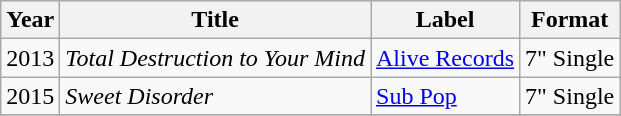<table class="wikitable">
<tr>
<th>Year</th>
<th>Title</th>
<th>Label</th>
<th>Format</th>
</tr>
<tr>
<td>2013</td>
<td><em>Total Destruction to Your Mind</em></td>
<td><a href='#'>Alive Records</a></td>
<td>7" Single</td>
</tr>
<tr>
<td>2015</td>
<td><em>Sweet Disorder</em></td>
<td><a href='#'>Sub Pop</a></td>
<td>7" Single</td>
</tr>
<tr>
</tr>
</table>
